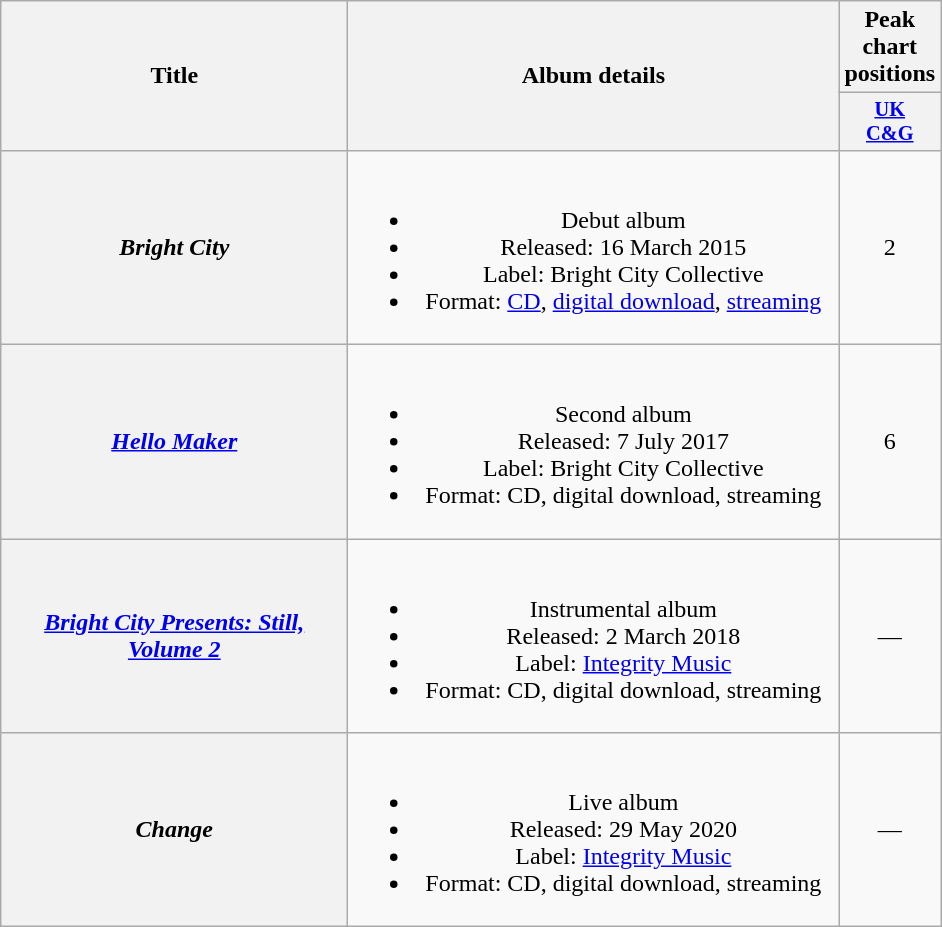<table class="wikitable plainrowheaders" style="text-align:center;">
<tr>
<th scope="col" rowspan="2" style="width:14em;">Title</th>
<th scope="col" rowspan="2" style="width:20em;">Album details</th>
<th scope="col" colspan="1">Peak chart positions</th>
</tr>
<tr>
<th scope="col" style="width:3em;font-size:85%;"><a href='#'>UK<br>C&G</a></th>
</tr>
<tr>
<th scope="row"><em>Bright City</em></th>
<td><br><ul><li>Debut album</li><li>Released: 16 March 2015</li><li>Label: Bright City Collective</li><li>Format: <a href='#'>CD</a>, <a href='#'>digital download</a>, <a href='#'>streaming</a></li></ul></td>
<td>2</td>
</tr>
<tr>
<th scope="row"><em><a href='#'>Hello Maker</a></em></th>
<td><br><ul><li>Second album</li><li>Released: 7 July 2017</li><li>Label: Bright City Collective</li><li>Format: CD, digital download, streaming</li></ul></td>
<td>6</td>
</tr>
<tr>
<th scope="row"><em><a href='#'>Bright City Presents: Still, Volume 2</a></em></th>
<td><br><ul><li>Instrumental album</li><li>Released: 2 March 2018</li><li>Label: <a href='#'>Integrity Music</a></li><li>Format: CD, digital download, streaming</li></ul></td>
<td>—</td>
</tr>
<tr>
<th scope="row"><em>Change</em></th>
<td><br><ul><li>Live album</li><li>Released: 29 May 2020</li><li>Label: <a href='#'>Integrity Music</a></li><li>Format: CD, digital download, streaming</li></ul></td>
<td>—</td>
</tr>
</table>
